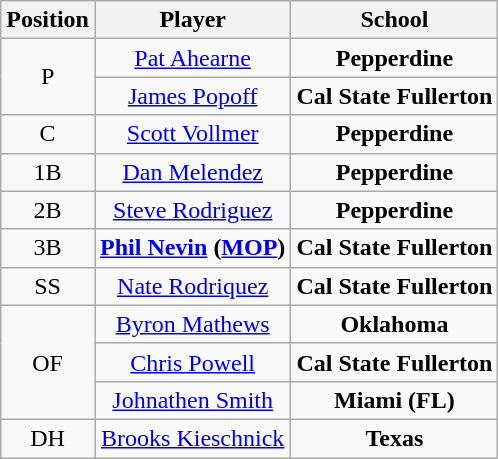<table class="wikitable" style=text-align:center>
<tr>
<th>Position</th>
<th>Player</th>
<th>School</th>
</tr>
<tr>
<td rowspan=2>P</td>
<td><a href='#'>Pat Ahearne</a></td>
<td style=><strong>Pepperdine</strong></td>
</tr>
<tr>
<td><a href='#'>James Popoff</a></td>
<td style=><strong>Cal State Fullerton</strong></td>
</tr>
<tr>
<td>C</td>
<td><a href='#'>Scott Vollmer</a></td>
<td style=><strong>Pepperdine</strong></td>
</tr>
<tr>
<td>1B</td>
<td><a href='#'>Dan Melendez</a></td>
<td style=><strong>Pepperdine</strong></td>
</tr>
<tr>
<td>2B</td>
<td><a href='#'>Steve Rodriguez</a></td>
<td style=><strong>Pepperdine</strong></td>
</tr>
<tr>
<td>3B</td>
<td><strong><a href='#'>Phil Nevin</a> (<a href='#'>MOP</a>)</strong></td>
<td style=><strong>Cal State Fullerton</strong></td>
</tr>
<tr>
<td>SS</td>
<td><a href='#'>Nate Rodriquez</a></td>
<td style=><strong>Cal State Fullerton</strong></td>
</tr>
<tr>
<td rowspan=3>OF</td>
<td><a href='#'>Byron Mathews</a></td>
<td style=><strong>Oklahoma</strong></td>
</tr>
<tr>
<td><a href='#'>Chris Powell</a></td>
<td style=><strong>Cal State Fullerton</strong></td>
</tr>
<tr>
<td><a href='#'>Johnathen Smith</a></td>
<td style=><strong>Miami (FL)</strong></td>
</tr>
<tr>
<td>DH</td>
<td><a href='#'>Brooks Kieschnick</a></td>
<td style=><strong>Texas</strong></td>
</tr>
</table>
